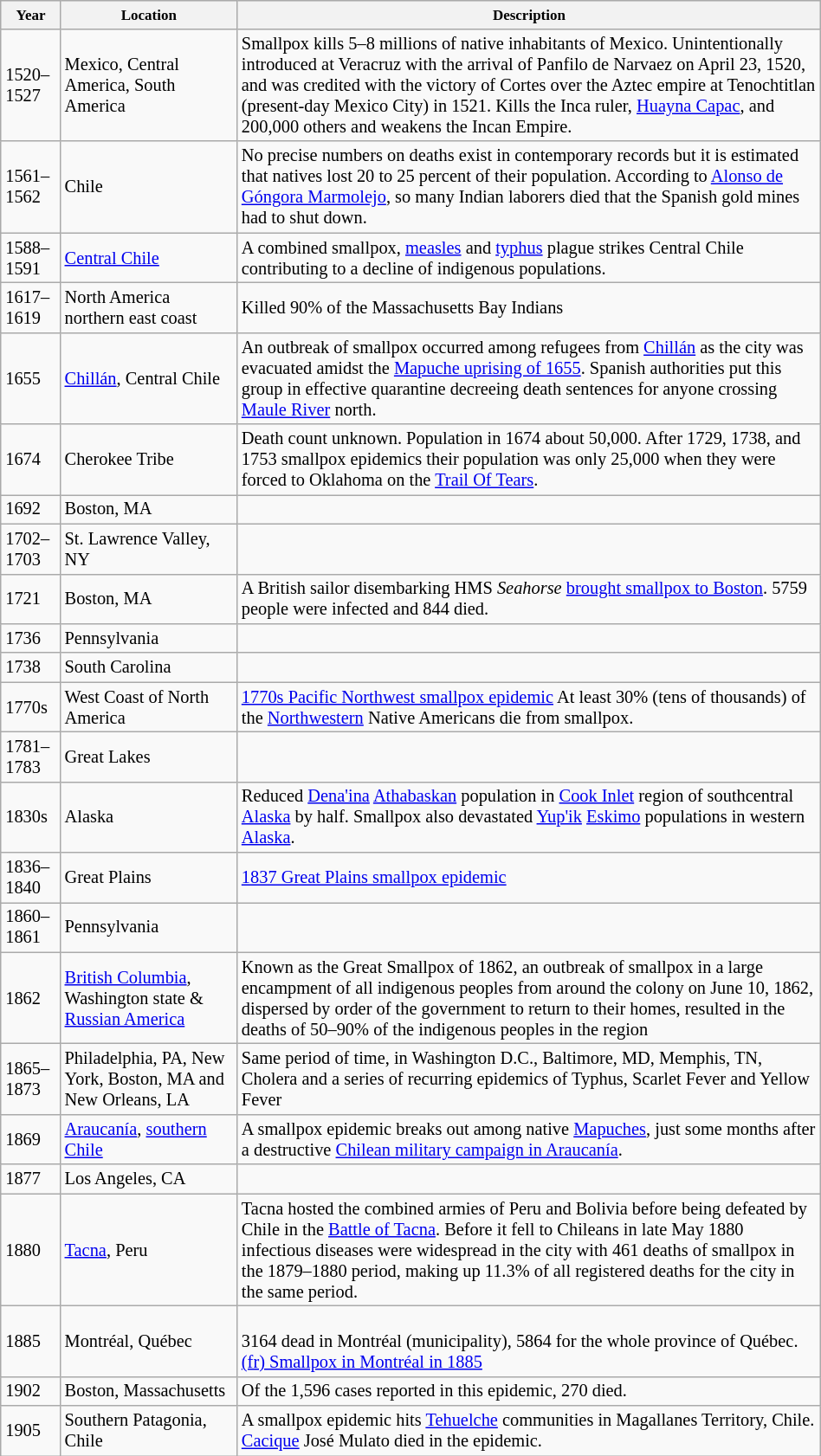<table class = "wikitable" style = "float:right; font-size:85%; margin-left:15px; width:50%">
<tr>
<th><small>Year</small></th>
<th><small>Location</small></th>
<th><small>Description</small></th>
</tr>
<tr>
<td align=left>1520–1527</td>
<td align=left>Mexico, Central America, South America</td>
<td align=left>Smallpox kills 5–8 millions of native inhabitants of Mexico. Unintentionally introduced at Veracruz with the arrival of Panfilo de Narvaez on April 23, 1520, and was credited with the victory of Cortes over the Aztec empire at Tenochtitlan (present-day Mexico City) in 1521. Kills the Inca ruler, <a href='#'>Huayna Capac</a>, and 200,000 others and weakens the Incan Empire.</td>
</tr>
<tr>
<td align=left>1561–1562</td>
<td align=left>Chile</td>
<td align=left>No precise numbers on deaths exist in contemporary records but it is estimated that natives lost 20 to 25 percent of their population. According to <a href='#'>Alonso de Góngora Marmolejo</a>, so many Indian laborers died that the Spanish gold mines had to shut down.</td>
</tr>
<tr>
<td align=left>1588–1591</td>
<td align=left><a href='#'>Central Chile</a></td>
<td align=left>A combined smallpox, <a href='#'>measles</a> and <a href='#'>typhus</a> plague strikes Central Chile contributing to a decline of indigenous populations.</td>
</tr>
<tr>
<td align=left>1617–1619</td>
<td align=left>North America northern east coast</td>
<td align=left>Killed 90% of the Massachusetts Bay Indians</td>
</tr>
<tr>
<td align=left>1655</td>
<td align=left><a href='#'>Chillán</a>, Central Chile</td>
<td align=left>An outbreak of smallpox occurred among refugees from <a href='#'>Chillán</a> as the city was evacuated amidst the <a href='#'>Mapuche uprising of 1655</a>. Spanish authorities put this group in effective quarantine decreeing death sentences for anyone crossing <a href='#'>Maule River</a> north.</td>
</tr>
<tr>
<td align=left>1674</td>
<td align=left>Cherokee Tribe</td>
<td align=left>Death count unknown. Population in 1674 about 50,000. After 1729, 1738, and 1753 smallpox epidemics their population was only 25,000 when they were forced to Oklahoma on the <a href='#'>Trail Of Tears</a>.</td>
</tr>
<tr>
<td align=left>1692</td>
<td align=left>Boston, MA</td>
<td align=left></td>
</tr>
<tr>
<td align=left>1702–1703</td>
<td align=left>St. Lawrence Valley, NY</td>
<td align=left></td>
</tr>
<tr>
<td align=left>1721</td>
<td align=left>Boston, MA</td>
<td align=left>A British sailor disembarking HMS <em>Seahorse</em> <a href='#'>brought smallpox to Boston</a>. 5759 people were infected and 844 died.</td>
</tr>
<tr>
<td align=left>1736</td>
<td align=left>Pennsylvania</td>
<td align=left></td>
</tr>
<tr>
<td align=left>1738</td>
<td align=left>South Carolina</td>
<td align=left></td>
</tr>
<tr>
<td align=left>1770s</td>
<td align=left>West Coast of North America</td>
<td align=left><a href='#'>1770s Pacific Northwest smallpox epidemic</a> At least 30% (tens of thousands) of the <a href='#'>Northwestern</a> Native Americans die from smallpox.</td>
</tr>
<tr>
<td align=left>1781–1783</td>
<td align=left>Great Lakes</td>
<td align=left></td>
</tr>
<tr>
<td align=left>1830s</td>
<td align=left>Alaska</td>
<td align=left>Reduced <a href='#'>Dena'ina</a> <a href='#'>Athabaskan</a> population in <a href='#'>Cook Inlet</a> region of southcentral <a href='#'>Alaska</a> by half. Smallpox also devastated <a href='#'>Yup'ik</a> <a href='#'>Eskimo</a> populations in western <a href='#'>Alaska</a>.</td>
</tr>
<tr>
<td>1836–1840</td>
<td>Great Plains</td>
<td><a href='#'>1837 Great Plains smallpox epidemic</a></td>
</tr>
<tr>
<td align=left>1860–1861</td>
<td align=left>Pennsylvania</td>
<td align=left></td>
</tr>
<tr>
<td align=left>1862</td>
<td align=left><a href='#'>British Columbia</a>, Washington state & <a href='#'>Russian America</a></td>
<td align=left>Known as the Great Smallpox of 1862, an outbreak of smallpox in a large encampment of all indigenous peoples from around the colony on June 10, 1862, dispersed by order of the government to return to their homes, resulted in the deaths of 50–90% of the indigenous peoples in the region</td>
</tr>
<tr>
<td align=left>1865–1873</td>
<td align=left>Philadelphia, PA, New York, Boston, MA and New Orleans, LA</td>
<td align=left>Same period of time, in Washington D.C., Baltimore, MD, Memphis, TN, Cholera and a series of recurring epidemics of Typhus, Scarlet Fever and Yellow Fever</td>
</tr>
<tr>
<td align=left>1869</td>
<td align=left><a href='#'>Araucanía</a>, <a href='#'>southern Chile</a></td>
<td align=left>A smallpox epidemic breaks out among native <a href='#'>Mapuches</a>, just some months after a destructive <a href='#'>Chilean military campaign in Araucanía</a>.</td>
</tr>
<tr>
<td align=left>1877</td>
<td align=left>Los Angeles, CA</td>
<td align=left></td>
</tr>
<tr>
<td align=left>1880</td>
<td align=left><a href='#'>Tacna</a>, Peru</td>
<td align=left>Tacna hosted the combined armies of Peru and Bolivia before being defeated by Chile in the <a href='#'>Battle of Tacna</a>. Before it fell to Chileans in late May 1880 infectious diseases were widespread in the city with 461 deaths of smallpox in the 1879–1880 period, making up 11.3% of all registered deaths for the city in the same period.</td>
</tr>
<tr>
<td align=left>1885</td>
<td align=left>Montréal, Québec</td>
<td align=left><br>3164 dead in Montréal (municipality), 5864 for the whole province of Québec.
<a href='#'>(fr) Smallpox in Montréal in 1885</a></td>
</tr>
<tr>
<td align=left>1902</td>
<td align=left>Boston, Massachusetts</td>
<td align=left>Of the 1,596 cases reported in this epidemic, 270 died.</td>
</tr>
<tr>
<td align=left>1905</td>
<td align=left>Southern Patagonia, Chile</td>
<td align=left>A smallpox epidemic hits <a href='#'>Tehuelche</a> communities in Magallanes Territory, Chile. <a href='#'>Cacique</a> José Mulato died in the epidemic.</td>
</tr>
</table>
